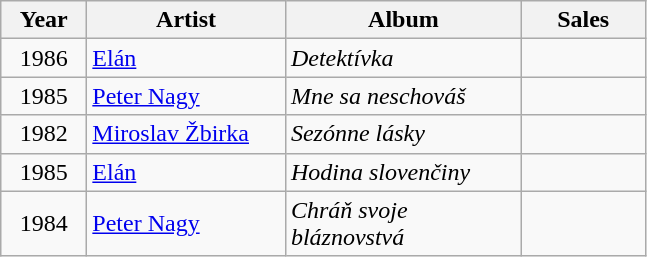<table class="wikitable">
<tr>
<th width=50>Year</th>
<th width=125>Artist</th>
<th width=150>Album</th>
<th width=75>Sales</th>
</tr>
<tr>
<td align=center>1986</td>
<td><a href='#'>Elán</a></td>
<td><em>Detektívka</em></td>
<td></td>
</tr>
<tr>
<td align=center>1985</td>
<td><a href='#'>Peter Nagy</a></td>
<td><em>Mne sa neschováš</em></td>
<td></td>
</tr>
<tr>
<td align=center>1982</td>
<td><a href='#'>Miroslav Žbirka</a></td>
<td><em>Sezónne lásky</em></td>
<td></td>
</tr>
<tr>
<td align=center>1985</td>
<td><a href='#'>Elán</a></td>
<td><em>Hodina slovenčiny</em></td>
<td></td>
</tr>
<tr>
<td align=center>1984</td>
<td><a href='#'>Peter Nagy</a></td>
<td><em>Chráň svoje bláznovstvá</em></td>
<td></td>
</tr>
</table>
